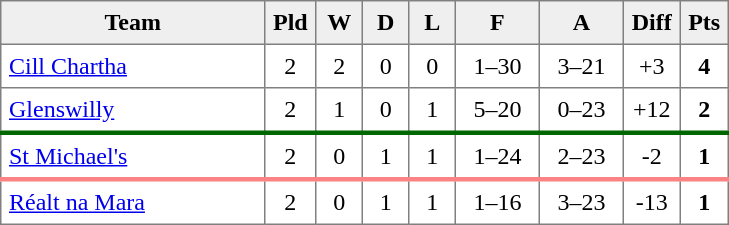<table style=border-collapse:collapse border=1 cellspacing=0 cellpadding=5>
<tr align=center bgcolor=#efefef>
<th width=165>Team</th>
<th width=20>Pld</th>
<th width=20>W</th>
<th width=20>D</th>
<th width=20>L</th>
<th width=45>F</th>
<th width=45>A</th>
<th width=20>Diff</th>
<th width=20>Pts</th>
</tr>
<tr align=center>
<td style="text-align:left;"><a href='#'>Cill Chartha</a></td>
<td>2</td>
<td>2</td>
<td>0</td>
<td>0</td>
<td>1–30</td>
<td>3–21</td>
<td>+3</td>
<td><strong>4</strong></td>
</tr>
<tr align=center style="border-bottom:3px solid #006600">
<td style="text-align:left;"><a href='#'>Glenswilly</a></td>
<td>2</td>
<td>1</td>
<td>0</td>
<td>1</td>
<td>5–20</td>
<td>0–23</td>
<td>+12</td>
<td><strong>2</strong></td>
</tr>
<tr align=center>
<td style="text-align:left;"><a href='#'>St Michael's</a></td>
<td>2</td>
<td>0</td>
<td>1</td>
<td>1</td>
<td>1–24</td>
<td>2–23</td>
<td>-2</td>
<td><strong>1</strong></td>
</tr>
<tr align=center style="border-top:3px solid #FB8383">
<td style="text-align:left;"><a href='#'>Réalt na Mara</a></td>
<td>2</td>
<td>0</td>
<td>1</td>
<td>1</td>
<td>1–16</td>
<td>3–23</td>
<td>-13</td>
<td><strong>1</strong></td>
</tr>
</table>
